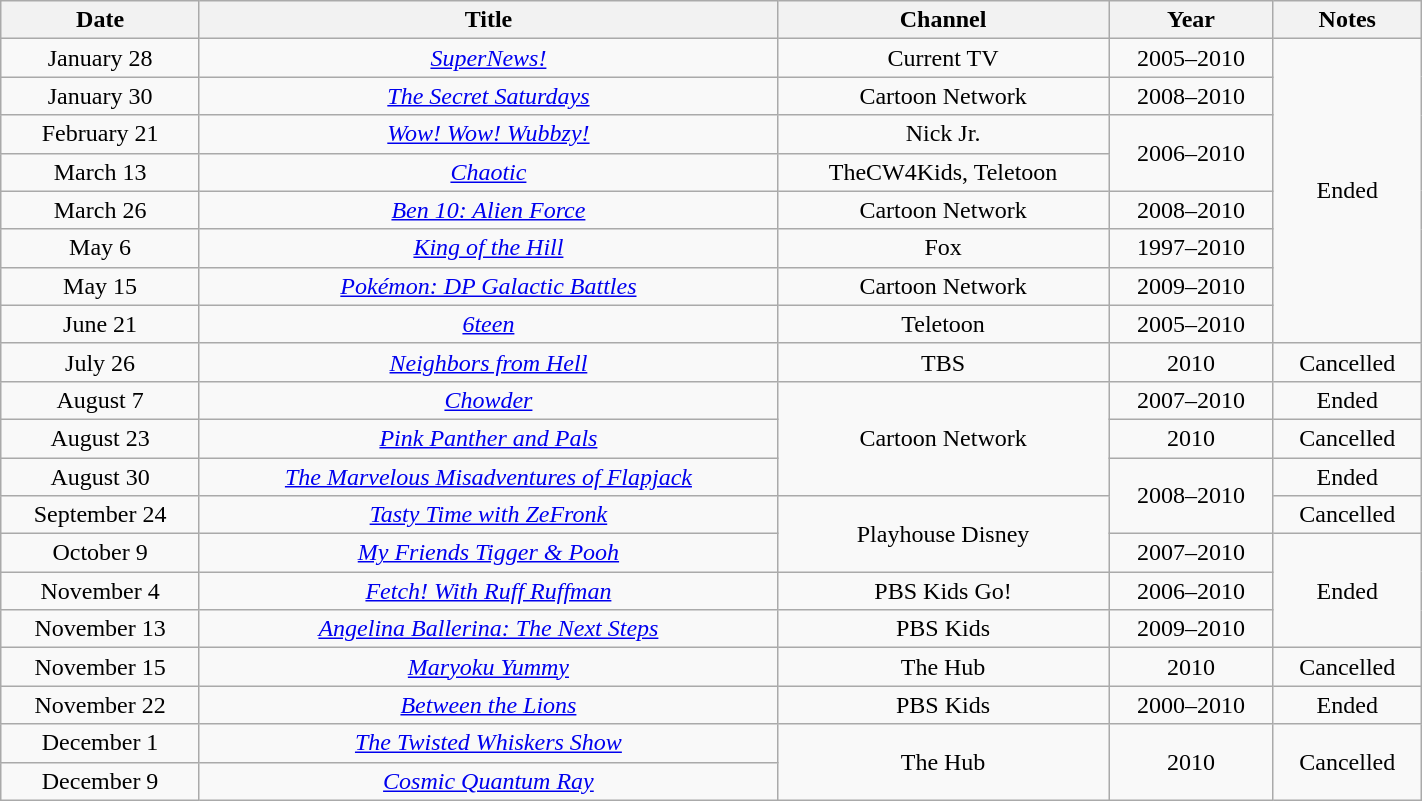<table class="wikitable sortable" style="text-align: center" width="75%">
<tr>
<th scope="col">Date</th>
<th scope="col">Title</th>
<th scope="col">Channel</th>
<th scope="col">Year</th>
<th scope="col">Notes</th>
</tr>
<tr>
<td>January 28</td>
<td><em><a href='#'>SuperNews!</a></em></td>
<td>Current TV</td>
<td>2005–2010</td>
<td rowspan=8>Ended</td>
</tr>
<tr>
<td>January 30</td>
<td><em><a href='#'>The Secret Saturdays</a></em></td>
<td>Cartoon Network</td>
<td>2008–2010</td>
</tr>
<tr>
<td>February 21</td>
<td><em><a href='#'>Wow! Wow! Wubbzy!</a></em></td>
<td>Nick Jr.</td>
<td rowspan=2>2006–2010</td>
</tr>
<tr>
<td>March 13</td>
<td><em><a href='#'>Chaotic</a></em></td>
<td>TheCW4Kids, Teletoon</td>
</tr>
<tr>
<td>March 26</td>
<td><em><a href='#'>Ben 10: Alien Force</a></em></td>
<td>Cartoon Network</td>
<td>2008–2010</td>
</tr>
<tr>
<td>May 6</td>
<td><em><a href='#'>King of the Hill</a></em></td>
<td>Fox</td>
<td>1997–2010</td>
</tr>
<tr>
<td>May 15</td>
<td><em><a href='#'>Pokémon: DP Galactic Battles</a></em></td>
<td>Cartoon Network</td>
<td>2009–2010</td>
</tr>
<tr>
<td>June 21</td>
<td><em><a href='#'>6teen</a></em></td>
<td>Teletoon</td>
<td>2005–2010</td>
</tr>
<tr>
<td>July 26</td>
<td><em><a href='#'>Neighbors from Hell</a></em></td>
<td>TBS</td>
<td>2010</td>
<td>Cancelled</td>
</tr>
<tr>
<td>August 7</td>
<td><em><a href='#'>Chowder</a></em></td>
<td rowspan=3>Cartoon Network</td>
<td>2007–2010</td>
<td>Ended</td>
</tr>
<tr>
<td>August 23</td>
<td><em><a href='#'>Pink Panther and Pals</a></em></td>
<td>2010</td>
<td>Cancelled</td>
</tr>
<tr>
<td>August 30</td>
<td><em><a href='#'>The Marvelous Misadventures of Flapjack</a></em></td>
<td rowspan=2>2008–2010</td>
<td>Ended</td>
</tr>
<tr>
<td>September 24</td>
<td><em><a href='#'>Tasty Time with ZeFronk</a></em></td>
<td rowspan=2>Playhouse Disney</td>
<td>Cancelled</td>
</tr>
<tr>
<td>October 9</td>
<td><em><a href='#'>My Friends Tigger & Pooh</a></em></td>
<td>2007–2010</td>
<td rowspan=3>Ended</td>
</tr>
<tr>
<td>November 4</td>
<td><em><a href='#'>Fetch! With Ruff Ruffman</a></em></td>
<td>PBS Kids Go!</td>
<td>2006–2010</td>
</tr>
<tr>
<td>November 13</td>
<td><em><a href='#'>Angelina Ballerina: The Next Steps</a></em></td>
<td>PBS Kids</td>
<td>2009–2010</td>
</tr>
<tr>
<td>November 15</td>
<td><em><a href='#'>Maryoku Yummy</a></em></td>
<td>The Hub</td>
<td>2010</td>
<td>Cancelled</td>
</tr>
<tr>
<td>November 22</td>
<td><em><a href='#'>Between the Lions</a></em></td>
<td>PBS Kids</td>
<td>2000–2010</td>
<td>Ended</td>
</tr>
<tr>
<td>December 1</td>
<td><em><a href='#'>The Twisted Whiskers Show</a></em></td>
<td rowspan=2>The Hub</td>
<td rowspan=2>2010</td>
<td rowspan=2>Cancelled</td>
</tr>
<tr>
<td>December 9</td>
<td><em><a href='#'>Cosmic Quantum Ray</a></em></td>
</tr>
</table>
